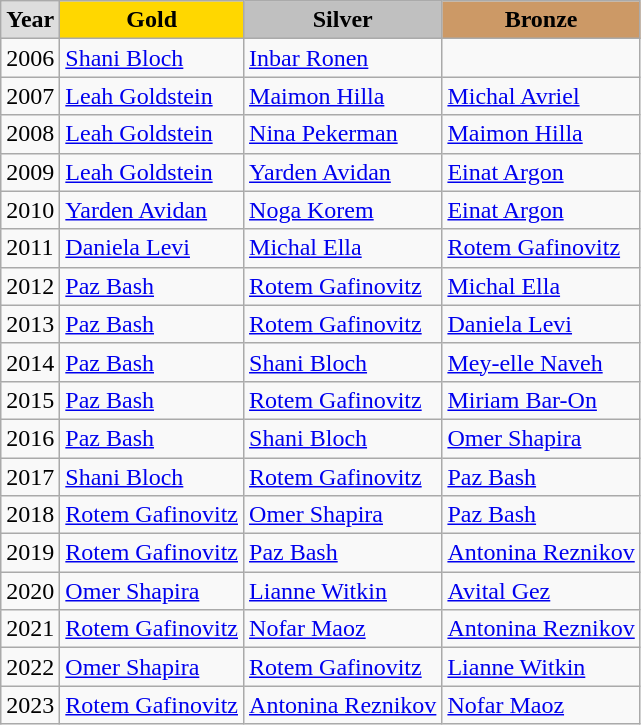<table class="wikitable" style="text-align:left;">
<tr>
<td style="background:#DDDDDD; font-weight:bold; text-align:center;">Year</td>
<td style="background:gold; font-weight:bold; text-align:center;">Gold</td>
<td style="background:silver; font-weight:bold; text-align:center;">Silver</td>
<td style="background:#cc9966; font-weight:bold; text-align:center;">Bronze</td>
</tr>
<tr>
<td>2006</td>
<td><a href='#'>Shani Bloch</a></td>
<td><a href='#'>Inbar Ronen</a></td>
<td></td>
</tr>
<tr>
<td>2007</td>
<td><a href='#'>Leah Goldstein</a></td>
<td><a href='#'>Maimon Hilla</a></td>
<td><a href='#'>Michal Avriel</a></td>
</tr>
<tr>
<td>2008</td>
<td><a href='#'>Leah Goldstein</a></td>
<td><a href='#'>Nina Pekerman</a></td>
<td><a href='#'>Maimon Hilla</a></td>
</tr>
<tr>
<td>2009</td>
<td><a href='#'>Leah Goldstein</a></td>
<td><a href='#'>Yarden Avidan</a></td>
<td><a href='#'>Einat Argon</a></td>
</tr>
<tr>
<td>2010</td>
<td><a href='#'>Yarden Avidan</a></td>
<td><a href='#'>Noga Korem</a></td>
<td><a href='#'>Einat Argon</a></td>
</tr>
<tr>
<td>2011</td>
<td><a href='#'>Daniela Levi</a></td>
<td><a href='#'>Michal Ella</a></td>
<td><a href='#'>Rotem Gafinovitz</a></td>
</tr>
<tr>
<td>2012</td>
<td><a href='#'>Paz Bash</a></td>
<td><a href='#'>Rotem Gafinovitz</a></td>
<td><a href='#'>Michal Ella</a></td>
</tr>
<tr>
<td>2013</td>
<td><a href='#'>Paz Bash</a></td>
<td><a href='#'>Rotem Gafinovitz</a></td>
<td><a href='#'>Daniela Levi</a></td>
</tr>
<tr>
<td>2014</td>
<td><a href='#'>Paz Bash</a></td>
<td><a href='#'>Shani Bloch</a></td>
<td><a href='#'>Mey-elle Naveh</a></td>
</tr>
<tr>
<td>2015</td>
<td><a href='#'>Paz Bash</a></td>
<td><a href='#'>Rotem Gafinovitz</a></td>
<td><a href='#'>Miriam Bar-On</a></td>
</tr>
<tr>
<td>2016</td>
<td><a href='#'>Paz Bash</a></td>
<td><a href='#'>Shani Bloch</a></td>
<td><a href='#'>Omer Shapira</a></td>
</tr>
<tr>
<td>2017</td>
<td><a href='#'>Shani Bloch</a></td>
<td><a href='#'>Rotem Gafinovitz</a></td>
<td><a href='#'>Paz Bash</a></td>
</tr>
<tr>
<td>2018</td>
<td><a href='#'>Rotem Gafinovitz</a></td>
<td><a href='#'>Omer Shapira</a></td>
<td><a href='#'>Paz Bash</a></td>
</tr>
<tr>
<td>2019</td>
<td><a href='#'>Rotem Gafinovitz</a></td>
<td><a href='#'>Paz Bash</a></td>
<td><a href='#'>Antonina Reznikov</a></td>
</tr>
<tr>
<td>2020</td>
<td><a href='#'>Omer Shapira</a></td>
<td><a href='#'>Lianne Witkin</a></td>
<td><a href='#'>Avital Gez</a></td>
</tr>
<tr>
<td>2021</td>
<td><a href='#'>Rotem Gafinovitz</a></td>
<td><a href='#'>Nofar Maoz</a></td>
<td><a href='#'>Antonina Reznikov</a></td>
</tr>
<tr>
<td>2022</td>
<td><a href='#'>Omer Shapira</a></td>
<td><a href='#'>Rotem Gafinovitz</a></td>
<td><a href='#'>Lianne Witkin</a></td>
</tr>
<tr>
<td>2023</td>
<td><a href='#'>Rotem Gafinovitz</a></td>
<td><a href='#'>Antonina Reznikov</a></td>
<td><a href='#'>Nofar Maoz</a></td>
</tr>
</table>
